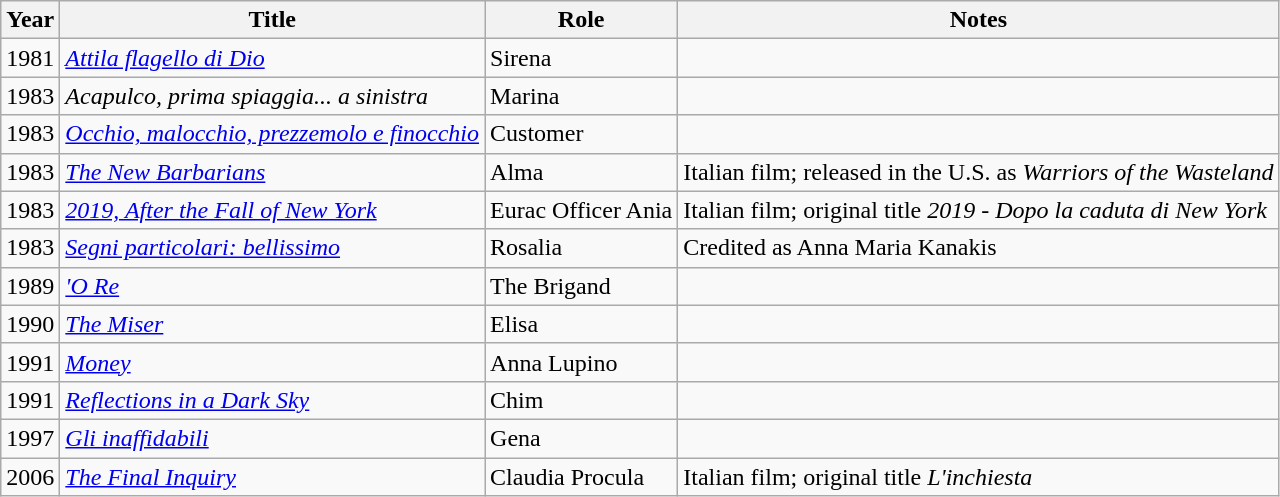<table class="wikitable sortable">
<tr>
<th>Year</th>
<th>Title</th>
<th>Role</th>
<th class="unsortable">Notes</th>
</tr>
<tr>
<td>1981</td>
<td><em><a href='#'>Attila flagello di Dio</a></em></td>
<td>Sirena</td>
<td></td>
</tr>
<tr>
<td>1983</td>
<td><em>Acapulco, prima spiaggia... a sinistra</em></td>
<td>Marina</td>
<td></td>
</tr>
<tr>
<td>1983</td>
<td><em><a href='#'>Occhio, malocchio, prezzemolo e finocchio</a></em></td>
<td>Customer</td>
<td></td>
</tr>
<tr>
<td>1983</td>
<td><em><a href='#'>The New Barbarians</a></em></td>
<td>Alma</td>
<td>Italian film; released in the U.S. as <em>Warriors of the Wasteland</em></td>
</tr>
<tr>
<td>1983</td>
<td><em><a href='#'>2019, After the Fall of New York</a></em></td>
<td>Eurac Officer Ania</td>
<td>Italian film; original title <em>2019 - Dopo la caduta di New York</em></td>
</tr>
<tr>
<td>1983</td>
<td><em><a href='#'>Segni particolari: bellissimo</a></em></td>
<td>Rosalia</td>
<td>Credited as Anna Maria Kanakis</td>
</tr>
<tr>
<td>1989</td>
<td><em><a href='#'>'O Re</a></em></td>
<td>The Brigand</td>
<td></td>
</tr>
<tr>
<td>1990</td>
<td><em><a href='#'>The Miser</a></em></td>
<td>Elisa</td>
<td></td>
</tr>
<tr>
<td>1991</td>
<td><em><a href='#'>Money</a></em></td>
<td>Anna Lupino</td>
<td></td>
</tr>
<tr>
<td>1991</td>
<td><em><a href='#'>Reflections in a Dark Sky</a></em></td>
<td>Chim</td>
<td></td>
</tr>
<tr>
<td>1997</td>
<td><em><a href='#'>Gli inaffidabili</a></em></td>
<td>Gena</td>
<td></td>
</tr>
<tr>
<td>2006</td>
<td><em><a href='#'>The Final Inquiry</a></em></td>
<td>Claudia Procula</td>
<td>Italian film; original title <em>L'inchiesta</em></td>
</tr>
</table>
